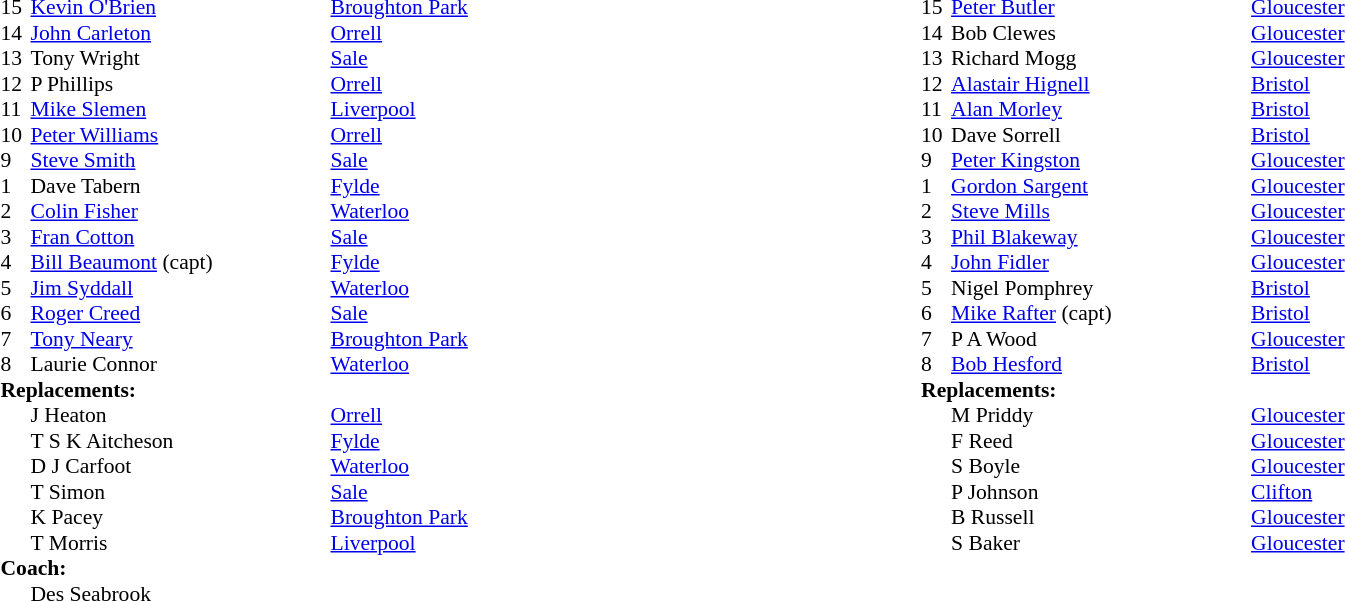<table width="80%">
<tr>
<td valign="top" width="50%"><br><table style="font-size: 90%" cellspacing="0" cellpadding="0">
<tr>
<th width="20"></th>
<th width="200"></th>
</tr>
<tr>
<td>15</td>
<td><a href='#'>Kevin O'Brien</a></td>
<td><a href='#'>Broughton Park</a></td>
</tr>
<tr>
<td>14</td>
<td><a href='#'>John Carleton</a></td>
<td><a href='#'>Orrell</a></td>
</tr>
<tr>
<td>13</td>
<td>Tony Wright</td>
<td><a href='#'>Sale</a></td>
</tr>
<tr>
<td>12</td>
<td>P Phillips</td>
<td><a href='#'>Orrell</a></td>
</tr>
<tr>
<td>11</td>
<td><a href='#'>Mike Slemen</a></td>
<td><a href='#'>Liverpool</a></td>
</tr>
<tr>
<td>10</td>
<td><a href='#'>Peter Williams</a></td>
<td><a href='#'>Orrell</a></td>
</tr>
<tr>
<td>9</td>
<td><a href='#'>Steve Smith</a></td>
<td><a href='#'>Sale</a></td>
</tr>
<tr>
<td>1</td>
<td>Dave Tabern</td>
<td><a href='#'>Fylde</a></td>
</tr>
<tr>
<td>2</td>
<td><a href='#'>Colin Fisher</a></td>
<td><a href='#'>Waterloo</a></td>
</tr>
<tr>
<td>3</td>
<td><a href='#'>Fran Cotton</a></td>
<td><a href='#'>Sale</a></td>
</tr>
<tr>
<td>4</td>
<td><a href='#'>Bill Beaumont</a> (capt)</td>
<td><a href='#'>Fylde</a></td>
</tr>
<tr>
<td>5</td>
<td><a href='#'>Jim Syddall</a></td>
<td><a href='#'>Waterloo</a></td>
</tr>
<tr>
<td>6</td>
<td><a href='#'>Roger Creed</a></td>
<td><a href='#'>Sale</a></td>
</tr>
<tr>
<td>7</td>
<td><a href='#'>Tony Neary</a></td>
<td><a href='#'>Broughton Park</a></td>
</tr>
<tr>
<td>8</td>
<td>Laurie Connor</td>
<td><a href='#'>Waterloo</a></td>
</tr>
<tr>
<td colspan=3><strong>Replacements:</strong></td>
</tr>
<tr>
<td></td>
<td>J Heaton</td>
<td><a href='#'>Orrell</a></td>
</tr>
<tr>
<td></td>
<td>T S K Aitcheson</td>
<td><a href='#'>Fylde</a></td>
</tr>
<tr>
<td></td>
<td>D J Carfoot</td>
<td><a href='#'>Waterloo</a></td>
</tr>
<tr>
<td></td>
<td>T Simon</td>
<td><a href='#'>Sale</a></td>
</tr>
<tr>
<td></td>
<td>K Pacey</td>
<td><a href='#'>Broughton Park</a></td>
</tr>
<tr>
<td></td>
<td>T Morris</td>
<td><a href='#'>Liverpool</a></td>
</tr>
<tr>
<td colspan=3><strong>Coach:</strong></td>
</tr>
<tr>
<td></td>
<td>Des Seabrook</td>
<td></td>
</tr>
<tr>
</tr>
</table>
</td>
<td valign="top" width="50%"><br><table style="font-size: 90%" cellspacing="0" cellpadding="0" align="center">
<tr>
<th width="20"></th>
<th width="200"></th>
</tr>
<tr>
<td>15</td>
<td><a href='#'>Peter Butler</a></td>
<td><a href='#'>Gloucester</a></td>
</tr>
<tr>
<td>14</td>
<td>Bob Clewes</td>
<td><a href='#'>Gloucester</a></td>
</tr>
<tr>
<td>13</td>
<td>Richard Mogg</td>
<td><a href='#'>Gloucester</a></td>
</tr>
<tr>
<td>12</td>
<td><a href='#'>Alastair Hignell</a></td>
<td><a href='#'>Bristol</a></td>
</tr>
<tr>
<td>11</td>
<td><a href='#'>Alan Morley</a></td>
<td><a href='#'>Bristol</a></td>
</tr>
<tr>
<td>10</td>
<td>Dave Sorrell</td>
<td><a href='#'>Bristol</a></td>
</tr>
<tr>
<td>9</td>
<td><a href='#'>Peter Kingston</a></td>
<td><a href='#'>Gloucester</a></td>
</tr>
<tr>
<td>1</td>
<td><a href='#'>Gordon Sargent</a></td>
<td><a href='#'>Gloucester</a></td>
</tr>
<tr>
<td>2</td>
<td><a href='#'>Steve Mills</a></td>
<td><a href='#'>Gloucester</a></td>
</tr>
<tr>
<td>3</td>
<td><a href='#'>Phil Blakeway</a></td>
<td><a href='#'>Gloucester</a></td>
</tr>
<tr>
<td>4</td>
<td><a href='#'>John Fidler</a></td>
<td><a href='#'>Gloucester</a></td>
</tr>
<tr>
<td>5</td>
<td>Nigel Pomphrey</td>
<td><a href='#'>Bristol</a></td>
</tr>
<tr>
<td>6</td>
<td><a href='#'>Mike Rafter</a> (capt)</td>
<td><a href='#'>Bristol</a></td>
</tr>
<tr>
<td>7</td>
<td>P A Wood</td>
<td><a href='#'>Gloucester</a></td>
</tr>
<tr>
<td>8</td>
<td><a href='#'>Bob Hesford</a></td>
<td><a href='#'>Bristol</a></td>
</tr>
<tr>
<td colspan=3><strong>Replacements:</strong></td>
</tr>
<tr>
<td></td>
<td>M Priddy</td>
<td><a href='#'>Gloucester</a></td>
</tr>
<tr>
<td></td>
<td>F Reed</td>
<td><a href='#'>Gloucester</a></td>
</tr>
<tr>
<td></td>
<td>S Boyle</td>
<td><a href='#'>Gloucester</a></td>
</tr>
<tr>
<td></td>
<td>P Johnson</td>
<td><a href='#'>Clifton</a></td>
</tr>
<tr>
<td></td>
<td>B Russell</td>
<td><a href='#'>Gloucester</a></td>
</tr>
<tr>
<td></td>
<td>S Baker</td>
<td><a href='#'>Gloucester</a></td>
</tr>
</table>
</td>
</tr>
</table>
